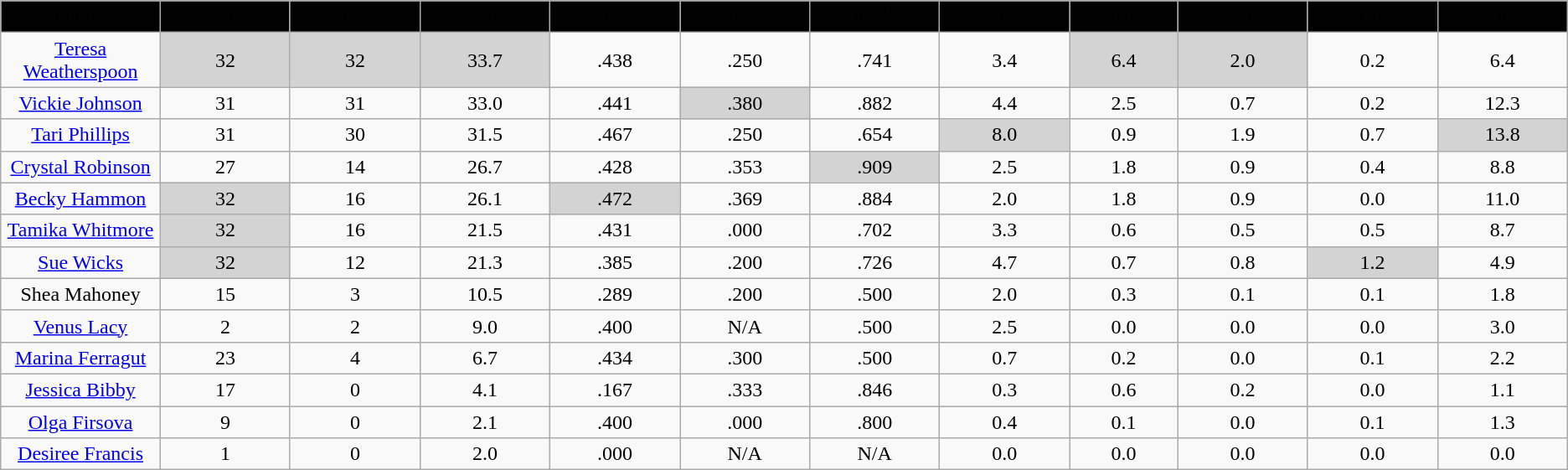<table class="wikitable sortable" style="text-align:center;">
<tr>
<th style="background: #010101" width="6%"><span>Player</span></th>
<th style="background: #010101" width="6%"><span>GP</span></th>
<th style="background: #010101" width="6%"><span>GS</span></th>
<th style="background: #010101" width="6%"><span>MPG</span></th>
<th style="background: #010101" width="6%"><span>FG%</span></th>
<th style="background: #010101" width="6%"><span>3P%</span></th>
<th style="background: #010101" width="6%"><span>FT%</span></th>
<th style="background: #010101" width="6%"><span>RPG</span></th>
<th style="background: #010101" width="5%"><span>APG</span></th>
<th style="background: #010101" width="6%"><span>SPG</span></th>
<th style="background: #010101" width="6%"><span>BPG</span></th>
<th style="background: #010101" width="6%"><span>PPG</span></th>
</tr>
<tr>
<td><a href='#'>Teresa Weatherspoon</a></td>
<td style="background:#D3D3D3;">32</td>
<td style="background:#D3D3D3;">32</td>
<td style="background:#D3D3D3;">33.7</td>
<td>.438</td>
<td>.250</td>
<td>.741</td>
<td>3.4</td>
<td style="background:#D3D3D3;">6.4</td>
<td style="background:#D3D3D3;">2.0</td>
<td>0.2</td>
<td>6.4</td>
</tr>
<tr>
<td><a href='#'>Vickie Johnson</a></td>
<td>31</td>
<td>31</td>
<td>33.0</td>
<td>.441</td>
<td style="background:#D3D3D3;">.380</td>
<td>.882</td>
<td>4.4</td>
<td>2.5</td>
<td>0.7</td>
<td>0.2</td>
<td>12.3</td>
</tr>
<tr>
<td><a href='#'>Tari Phillips</a></td>
<td>31</td>
<td>30</td>
<td>31.5</td>
<td>.467</td>
<td>.250</td>
<td>.654</td>
<td style="background:#D3D3D3;">8.0</td>
<td>0.9</td>
<td>1.9</td>
<td>0.7</td>
<td style="background:#D3D3D3;">13.8</td>
</tr>
<tr>
<td><a href='#'>Crystal Robinson</a></td>
<td>27</td>
<td>14</td>
<td>26.7</td>
<td>.428</td>
<td>.353</td>
<td style="background:#D3D3D3;">.909</td>
<td>2.5</td>
<td>1.8</td>
<td>0.9</td>
<td>0.4</td>
<td>8.8</td>
</tr>
<tr>
<td><a href='#'>Becky Hammon</a></td>
<td style="background:#D3D3D3;">32</td>
<td>16</td>
<td>26.1</td>
<td style="background:#D3D3D3;">.472</td>
<td>.369</td>
<td>.884</td>
<td>2.0</td>
<td>1.8</td>
<td>0.9</td>
<td>0.0</td>
<td>11.0</td>
</tr>
<tr>
<td><a href='#'>Tamika Whitmore</a></td>
<td style="background:#D3D3D3;">32</td>
<td>16</td>
<td>21.5</td>
<td>.431</td>
<td>.000</td>
<td>.702</td>
<td>3.3</td>
<td>0.6</td>
<td>0.5</td>
<td>0.5</td>
<td>8.7</td>
</tr>
<tr>
<td><a href='#'>Sue Wicks</a></td>
<td style="background:#D3D3D3;">32</td>
<td>12</td>
<td>21.3</td>
<td>.385</td>
<td>.200</td>
<td>.726</td>
<td>4.7</td>
<td>0.7</td>
<td>0.8</td>
<td style="background:#D3D3D3;">1.2</td>
<td>4.9</td>
</tr>
<tr>
<td>Shea Mahoney</td>
<td>15</td>
<td>3</td>
<td>10.5</td>
<td>.289</td>
<td>.200</td>
<td>.500</td>
<td>2.0</td>
<td>0.3</td>
<td>0.1</td>
<td>0.1</td>
<td>1.8</td>
</tr>
<tr>
<td><a href='#'>Venus Lacy</a></td>
<td>2</td>
<td>2</td>
<td>9.0</td>
<td>.400</td>
<td>N/A</td>
<td>.500</td>
<td>2.5</td>
<td>0.0</td>
<td>0.0</td>
<td>0.0</td>
<td>3.0</td>
</tr>
<tr>
<td><a href='#'>Marina Ferragut</a></td>
<td>23</td>
<td>4</td>
<td>6.7</td>
<td>.434</td>
<td>.300</td>
<td>.500</td>
<td>0.7</td>
<td>0.2</td>
<td>0.0</td>
<td>0.1</td>
<td>2.2</td>
</tr>
<tr>
<td><a href='#'>Jessica Bibby</a></td>
<td>17</td>
<td>0</td>
<td>4.1</td>
<td>.167</td>
<td>.333</td>
<td>.846</td>
<td>0.3</td>
<td>0.6</td>
<td>0.2</td>
<td>0.0</td>
<td>1.1</td>
</tr>
<tr>
<td><a href='#'>Olga Firsova</a></td>
<td>9</td>
<td>0</td>
<td>2.1</td>
<td>.400</td>
<td>.000</td>
<td>.800</td>
<td>0.4</td>
<td>0.1</td>
<td>0.0</td>
<td>0.1</td>
<td>1.3</td>
</tr>
<tr>
<td><a href='#'>Desiree Francis</a></td>
<td>1</td>
<td>0</td>
<td>2.0</td>
<td>.000</td>
<td>N/A</td>
<td>N/A</td>
<td>0.0</td>
<td>0.0</td>
<td>0.0</td>
<td>0.0</td>
<td>0.0</td>
</tr>
</table>
